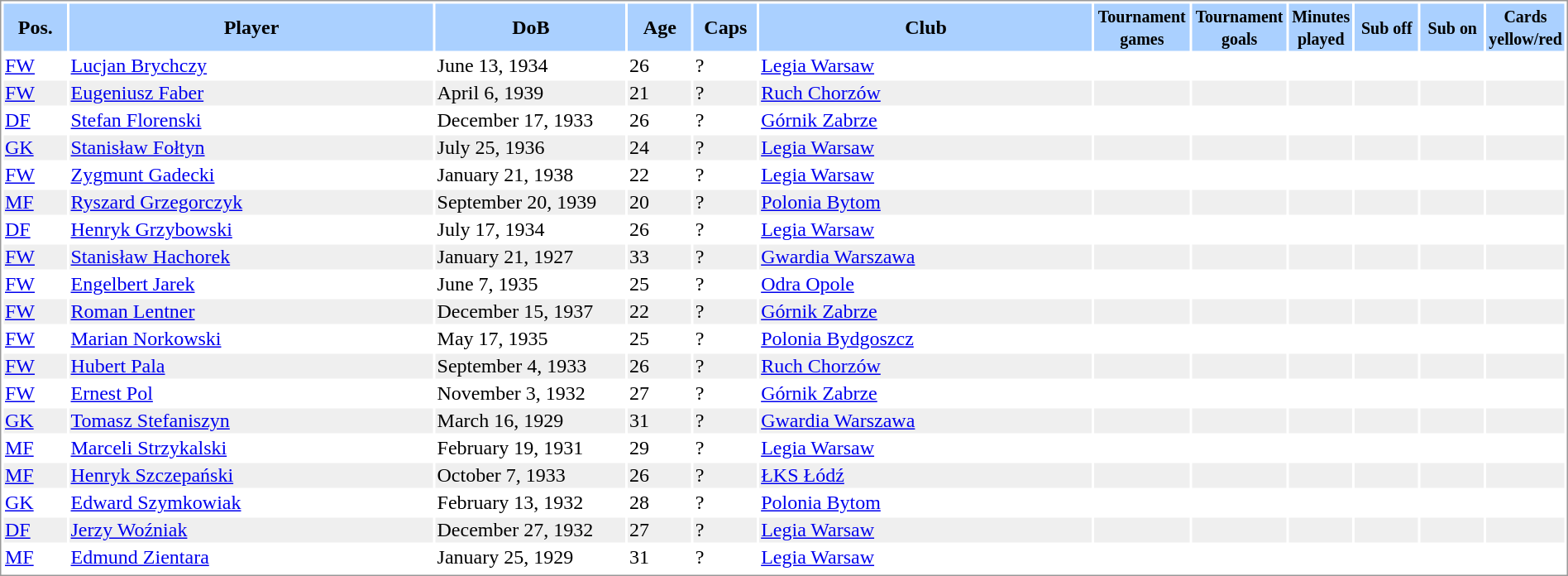<table border="0" width="100%" style="border: 1px solid #999; background-color:#FFFFFF; =">
<tr align="center" bgcolor="#AAD0FF">
<th width=4%>Pos.</th>
<th width=23%>Player</th>
<th width=12%>DoB</th>
<th width=4%>Age</th>
<th width=4%>Caps</th>
<th width=21%>Club</th>
<th width=6%><small>Tournament<br>games</small></th>
<th width=6%><small>Tournament<br>goals</small></th>
<th width=4%><small>Minutes<br>played</small></th>
<th width=4%><small>Sub off</small></th>
<th width=4%><small>Sub on</small></th>
<th width=4%><small>Cards<br>yellow/red</small></th>
</tr>
<tr>
<td><a href='#'>FW</a></td>
<td align="left"><a href='#'>Lucjan Brychczy</a></td>
<td>June 13, 1934</td>
<td>26</td>
<td>?</td>
<td align="left"> <a href='#'>Legia Warsaw</a></td>
<td></td>
<td></td>
<td></td>
<td></td>
<td></td>
<td></td>
</tr>
<tr bgcolor="#EFEFEF">
<td><a href='#'>FW</a></td>
<td align="left"><a href='#'>Eugeniusz Faber</a></td>
<td>April 6, 1939</td>
<td>21</td>
<td>?</td>
<td align="left"> <a href='#'>Ruch Chorzów</a></td>
<td></td>
<td></td>
<td></td>
<td></td>
<td></td>
<td></td>
</tr>
<tr>
<td><a href='#'>DF</a></td>
<td align="left"><a href='#'>Stefan Florenski</a></td>
<td>December 17, 1933</td>
<td>26</td>
<td>?</td>
<td align="left"> <a href='#'>Górnik Zabrze</a></td>
<td></td>
<td></td>
<td></td>
<td></td>
<td></td>
<td></td>
</tr>
<tr bgcolor="#EFEFEF">
<td><a href='#'>GK</a></td>
<td align="left"><a href='#'>Stanisław Fołtyn</a></td>
<td>July 25, 1936</td>
<td>24</td>
<td>?</td>
<td align="left"> <a href='#'>Legia Warsaw</a></td>
<td></td>
<td></td>
<td></td>
<td></td>
<td></td>
<td></td>
</tr>
<tr>
<td><a href='#'>FW</a></td>
<td align="left"><a href='#'>Zygmunt Gadecki</a></td>
<td>January 21, 1938</td>
<td>22</td>
<td>?</td>
<td align="left"> <a href='#'>Legia Warsaw</a></td>
<td></td>
<td></td>
<td></td>
<td></td>
<td></td>
<td></td>
</tr>
<tr bgcolor="#EFEFEF">
<td><a href='#'>MF</a></td>
<td align="left"><a href='#'>Ryszard Grzegorczyk</a></td>
<td>September 20, 1939</td>
<td>20</td>
<td>?</td>
<td align="left"> <a href='#'>Polonia Bytom</a></td>
<td></td>
<td></td>
<td></td>
<td></td>
<td></td>
<td></td>
</tr>
<tr>
<td><a href='#'>DF</a></td>
<td align="left"><a href='#'>Henryk Grzybowski</a></td>
<td>July 17, 1934</td>
<td>26</td>
<td>?</td>
<td align="left"> <a href='#'>Legia Warsaw</a></td>
<td></td>
<td></td>
<td></td>
<td></td>
<td></td>
<td></td>
</tr>
<tr bgcolor="#EFEFEF">
<td><a href='#'>FW</a></td>
<td align="left"><a href='#'>Stanisław Hachorek</a></td>
<td>January 21, 1927</td>
<td>33</td>
<td>?</td>
<td align="left"> <a href='#'>Gwardia Warszawa</a></td>
<td></td>
<td></td>
<td></td>
<td></td>
<td></td>
<td></td>
</tr>
<tr>
<td><a href='#'>FW</a></td>
<td align="left"><a href='#'>Engelbert Jarek</a></td>
<td>June 7, 1935</td>
<td>25</td>
<td>?</td>
<td align="left"> <a href='#'>Odra Opole</a></td>
<td></td>
<td></td>
<td></td>
<td></td>
<td></td>
<td></td>
</tr>
<tr bgcolor="#EFEFEF">
<td><a href='#'>FW</a></td>
<td align="left"><a href='#'>Roman Lentner</a></td>
<td>December 15, 1937</td>
<td>22</td>
<td>?</td>
<td align="left"> <a href='#'>Górnik Zabrze</a></td>
<td></td>
<td></td>
<td></td>
<td></td>
<td></td>
<td></td>
</tr>
<tr>
<td><a href='#'>FW</a></td>
<td align="left"><a href='#'>Marian Norkowski</a></td>
<td>May 17, 1935</td>
<td>25</td>
<td>?</td>
<td align="left"> <a href='#'>Polonia Bydgoszcz</a></td>
<td></td>
<td></td>
<td></td>
<td></td>
<td></td>
<td></td>
</tr>
<tr bgcolor="#EFEFEF">
<td><a href='#'>FW</a></td>
<td align="left"><a href='#'>Hubert Pala</a></td>
<td>September 4, 1933</td>
<td>26</td>
<td>?</td>
<td align="left"> <a href='#'>Ruch Chorzów</a></td>
<td></td>
<td></td>
<td></td>
<td></td>
<td></td>
<td></td>
</tr>
<tr>
<td><a href='#'>FW</a></td>
<td align="left"><a href='#'>Ernest Pol</a></td>
<td>November 3, 1932</td>
<td>27</td>
<td>?</td>
<td align="left"> <a href='#'>Górnik Zabrze</a></td>
<td></td>
<td></td>
<td></td>
<td></td>
<td></td>
<td></td>
</tr>
<tr bgcolor="#EFEFEF">
<td><a href='#'>GK</a></td>
<td align="left"><a href='#'>Tomasz Stefaniszyn</a></td>
<td>March 16, 1929</td>
<td>31</td>
<td>?</td>
<td align="left"> <a href='#'>Gwardia Warszawa</a></td>
<td></td>
<td></td>
<td></td>
<td></td>
<td></td>
<td></td>
</tr>
<tr>
<td><a href='#'>MF</a></td>
<td align="left"><a href='#'>Marceli Strzykalski</a></td>
<td>February 19, 1931</td>
<td>29</td>
<td>?</td>
<td align="left"> <a href='#'>Legia Warsaw</a></td>
<td></td>
<td></td>
<td></td>
<td></td>
<td></td>
<td></td>
</tr>
<tr bgcolor="#EFEFEF">
<td><a href='#'>MF</a></td>
<td align="left"><a href='#'>Henryk Szczepański</a></td>
<td>October 7, 1933</td>
<td>26</td>
<td>?</td>
<td align="left"> <a href='#'>ŁKS Łódź</a></td>
<td></td>
<td></td>
<td></td>
<td></td>
<td></td>
<td></td>
</tr>
<tr>
<td><a href='#'>GK</a></td>
<td align="left"><a href='#'>Edward Szymkowiak</a></td>
<td>February 13, 1932</td>
<td>28</td>
<td>?</td>
<td align="left"> <a href='#'>Polonia Bytom</a></td>
<td></td>
<td></td>
<td></td>
<td></td>
<td></td>
<td></td>
</tr>
<tr bgcolor="#EFEFEF">
<td><a href='#'>DF</a></td>
<td align="left"><a href='#'>Jerzy Woźniak</a></td>
<td>December 27, 1932</td>
<td>27</td>
<td>?</td>
<td align="left"> <a href='#'>Legia Warsaw</a></td>
<td></td>
<td></td>
<td></td>
<td></td>
<td></td>
<td></td>
</tr>
<tr>
<td><a href='#'>MF</a></td>
<td align="left"><a href='#'>Edmund Zientara</a></td>
<td>January 25, 1929</td>
<td>31</td>
<td>?</td>
<td align="left"> <a href='#'>Legia Warsaw</a></td>
<td></td>
<td></td>
<td></td>
<td></td>
<td></td>
<td></td>
</tr>
<tr>
</tr>
</table>
